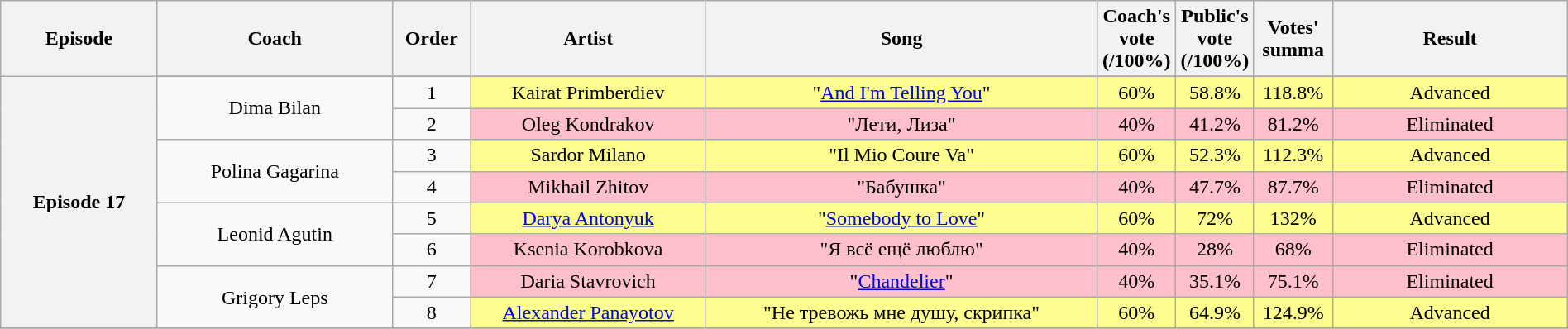<table class="wikitable" style="text-align: center; width:100%;">
<tr>
<th width="10%">Episode</th>
<th width="15%">Coach</th>
<th width="05%">Order</th>
<th width="15%">Artist</th>
<th width="25%">Song</th>
<th width="5%">Coach's vote (/100%)</th>
<th width="5%">Public's vote (/100%)</th>
<th width="5%">Votes' summa</th>
<th width="15%">Result</th>
</tr>
<tr>
<th rowspan=9>Episode 17 <br><small></small></th>
</tr>
<tr>
<td rowspan=2>Dima Bilan</td>
<td>1</td>
<td style="background:#fdfc8f">Kairat Primberdiev</td>
<td style="background:#fdfc8f">"<a href='#'>And I'm Telling You</a>"</td>
<td style="background:#fdfc8f">60%</td>
<td style="background:#fdfc8f">58.8%</td>
<td style="background:#fdfc8f">118.8%</td>
<td style="background:#fdfc8f">Advanced</td>
</tr>
<tr>
<td>2</td>
<td style="background:pink">Oleg Kondrakov</td>
<td style="background:pink">"Лети, Лиза"</td>
<td style="background:pink">40%</td>
<td style="background:pink">41.2%</td>
<td style="background:pink">81.2%</td>
<td style="background:pink">Eliminated</td>
</tr>
<tr>
<td rowspan=2>Polina Gagarina</td>
<td>3</td>
<td style="background:#fdfc8f">Sardor Milano</td>
<td style="background:#fdfc8f">"Il Mio Coure Va"</td>
<td style="background:#fdfc8f">60%</td>
<td style="background:#fdfc8f">52.3%</td>
<td style="background:#fdfc8f">112.3%</td>
<td style="background:#fdfc8f">Advanced</td>
</tr>
<tr>
<td>4</td>
<td style="background:pink">Mikhail Zhitov</td>
<td style="background:pink">"Бабушка"</td>
<td style="background:pink">40%</td>
<td style="background:pink">47.7%</td>
<td style="background:pink">87.7%</td>
<td style="background:pink">Eliminated</td>
</tr>
<tr>
<td rowspan=2>Leonid Agutin</td>
<td>5</td>
<td style="background:#fdfc8f"><a href='#'>Darya Antonyuk</a></td>
<td style="background:#fdfc8f">"<a href='#'>Somebody to Love</a>"</td>
<td style="background:#fdfc8f">60%</td>
<td style="background:#fdfc8f">72%</td>
<td style="background:#fdfc8f">132%</td>
<td style="background:#fdfc8f">Advanced</td>
</tr>
<tr>
<td>6</td>
<td style="background:pink">Ksenia Korobkova</td>
<td style="background:pink">"Я всё ещё люблю"</td>
<td style="background:pink">40%</td>
<td style="background:pink">28%</td>
<td style="background:pink">68%</td>
<td style="background:pink">Eliminated</td>
</tr>
<tr>
<td rowspan=2>Grigory Leps</td>
<td>7</td>
<td style="background:pink">Daria Stavrovich</td>
<td style="background:pink">"<a href='#'>Chandelier</a>"</td>
<td style="background:pink">40%</td>
<td style="background:pink">35.1%</td>
<td style="background:pink">75.1%</td>
<td style="background:pink">Eliminated</td>
</tr>
<tr>
<td>8</td>
<td style="background:#fdfc8f"><a href='#'>Alexander Panayotov</a></td>
<td style="background:#fdfc8f">"Не тревожь мне душу, скрипка"</td>
<td style="background:#fdfc8f">60%</td>
<td style="background:#fdfc8f">64.9%</td>
<td style="background:#fdfc8f">124.9%</td>
<td style="background:#fdfc8f">Advanced</td>
</tr>
<tr>
</tr>
</table>
